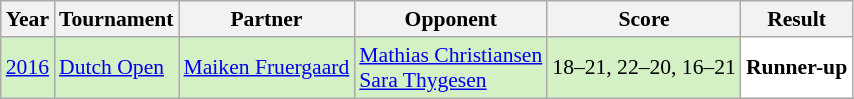<table class="sortable wikitable" style="font-size: 90%;">
<tr>
<th>Year</th>
<th>Tournament</th>
<th>Partner</th>
<th>Opponent</th>
<th>Score</th>
<th>Result</th>
</tr>
<tr style="background:#D4F1C5">
<td align="center"><a href='#'>2016</a></td>
<td align="left"><a href='#'>Dutch Open</a></td>
<td align="left"> <a href='#'>Maiken Fruergaard</a></td>
<td align="left"> <a href='#'>Mathias Christiansen</a><br> <a href='#'>Sara Thygesen</a></td>
<td align="left">18–21, 22–20, 16–21</td>
<td style="text-align:left; background:white"> <strong>Runner-up</strong></td>
</tr>
</table>
